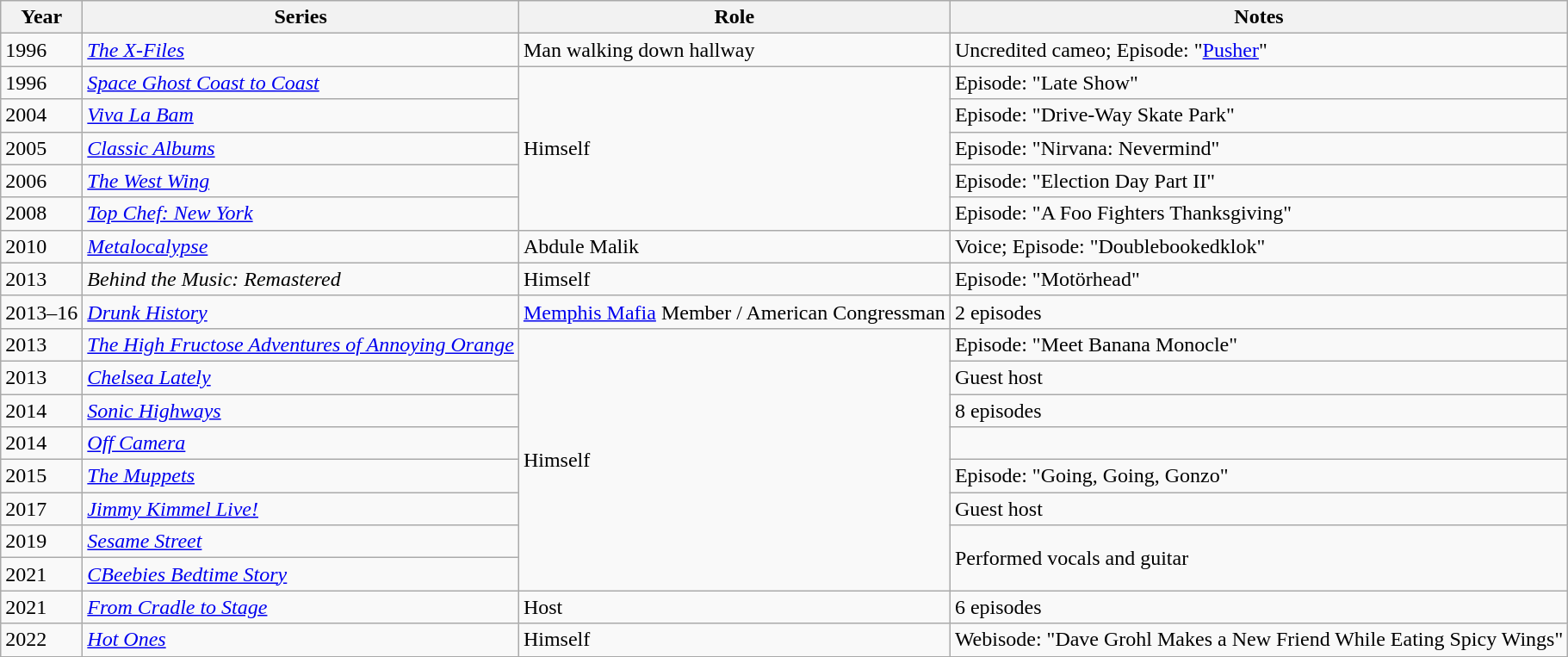<table class="wikitable">
<tr>
<th>Year</th>
<th>Series</th>
<th>Role</th>
<th>Notes</th>
</tr>
<tr>
<td>1996</td>
<td><em><a href='#'>The X-Files</a></em></td>
<td>Man walking down hallway</td>
<td>Uncredited cameo; Episode: "<a href='#'>Pusher</a>"</td>
</tr>
<tr>
<td>1996</td>
<td><em><a href='#'>Space Ghost Coast to Coast</a></em></td>
<td rowspan="5">Himself</td>
<td>Episode: "Late Show"</td>
</tr>
<tr>
<td>2004</td>
<td><em><a href='#'>Viva La Bam</a></em></td>
<td>Episode: "Drive-Way Skate Park"</td>
</tr>
<tr>
<td>2005</td>
<td><em><a href='#'>Classic Albums</a></em></td>
<td>Episode: "Nirvana: Nevermind"</td>
</tr>
<tr>
<td>2006</td>
<td><em><a href='#'>The West Wing</a></em></td>
<td>Episode: "Election Day Part II"</td>
</tr>
<tr>
<td>2008</td>
<td><em><a href='#'>Top Chef: New York</a></em></td>
<td>Episode: "A Foo Fighters Thanksgiving"</td>
</tr>
<tr>
<td>2010</td>
<td><em><a href='#'>Metalocalypse</a></em></td>
<td>Abdule Malik</td>
<td>Voice; Episode: "Doublebookedklok"</td>
</tr>
<tr>
<td>2013</td>
<td><em>Behind the Music: Remastered</em></td>
<td>Himself</td>
<td>Episode: "Motörhead"</td>
</tr>
<tr>
<td>2013–16</td>
<td><em><a href='#'>Drunk History</a></em></td>
<td><a href='#'>Memphis Mafia</a> Member / American Congressman</td>
<td>2 episodes</td>
</tr>
<tr>
<td>2013</td>
<td><em><a href='#'>The High Fructose Adventures of Annoying Orange</a></em></td>
<td rowspan="8">Himself</td>
<td>Episode: "Meet Banana Monocle"</td>
</tr>
<tr>
<td>2013</td>
<td><em><a href='#'>Chelsea Lately</a></em></td>
<td>Guest host</td>
</tr>
<tr>
<td>2014</td>
<td><em><a href='#'>Sonic Highways</a></em></td>
<td>8 episodes</td>
</tr>
<tr>
<td>2014</td>
<td><em><a href='#'>Off Camera</a></em></td>
<td></td>
</tr>
<tr>
<td>2015</td>
<td><em><a href='#'>The Muppets</a></em></td>
<td>Episode: "Going, Going, Gonzo"</td>
</tr>
<tr>
<td>2017</td>
<td><em><a href='#'>Jimmy Kimmel Live!</a></em></td>
<td>Guest host</td>
</tr>
<tr>
<td>2019</td>
<td><em><a href='#'>Sesame Street</a></em></td>
<td rowspan="2">Performed vocals and guitar</td>
</tr>
<tr>
<td>2021</td>
<td><em><a href='#'>CBeebies Bedtime Story</a></em></td>
</tr>
<tr>
<td>2021</td>
<td><em><a href='#'>From Cradle to Stage</a></em></td>
<td>Host</td>
<td>6 episodes</td>
</tr>
<tr>
<td>2022</td>
<td><em><a href='#'>Hot Ones</a></em></td>
<td>Himself</td>
<td>Webisode: "Dave Grohl Makes a New Friend While Eating Spicy Wings"</td>
</tr>
</table>
